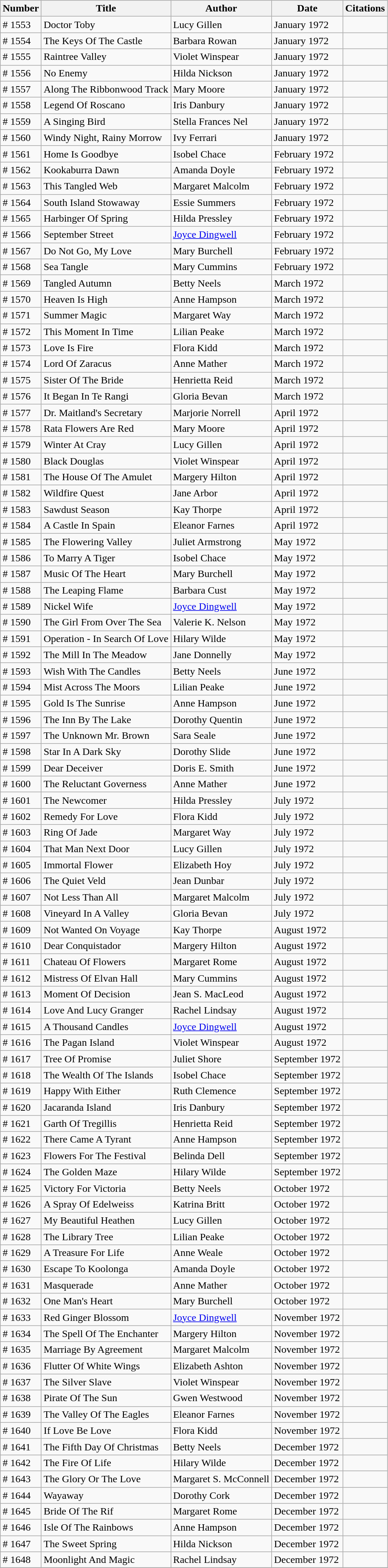<table class="wikitable">
<tr>
<th>Number</th>
<th>Title</th>
<th>Author</th>
<th>Date</th>
<th>Citations</th>
</tr>
<tr>
<td># 1553</td>
<td>Doctor Toby</td>
<td>Lucy Gillen</td>
<td>January 1972</td>
<td></td>
</tr>
<tr>
<td># 1554</td>
<td>The Keys Of The Castle</td>
<td>Barbara Rowan</td>
<td>January 1972</td>
<td></td>
</tr>
<tr>
<td># 1555</td>
<td>Raintree Valley</td>
<td>Violet Winspear</td>
<td>January 1972</td>
<td></td>
</tr>
<tr>
<td># 1556</td>
<td>No Enemy</td>
<td>Hilda Nickson</td>
<td>January 1972</td>
<td></td>
</tr>
<tr>
<td># 1557</td>
<td>Along The Ribbonwood Track</td>
<td>Mary Moore</td>
<td>January 1972</td>
<td></td>
</tr>
<tr>
<td># 1558</td>
<td>Legend Of Roscano</td>
<td>Iris Danbury</td>
<td>January 1972</td>
<td></td>
</tr>
<tr>
<td># 1559</td>
<td>A Singing Bird</td>
<td>Stella Frances Nel</td>
<td>January 1972</td>
<td></td>
</tr>
<tr>
<td># 1560</td>
<td>Windy Night, Rainy Morrow</td>
<td>Ivy Ferrari</td>
<td>January 1972</td>
<td></td>
</tr>
<tr>
<td># 1561</td>
<td>Home Is Goodbye</td>
<td>Isobel Chace</td>
<td>February 1972</td>
<td></td>
</tr>
<tr>
<td># 1562</td>
<td>Kookaburra Dawn</td>
<td>Amanda Doyle</td>
<td>February 1972</td>
<td></td>
</tr>
<tr>
<td># 1563</td>
<td>This Tangled Web</td>
<td>Margaret Malcolm</td>
<td>February 1972</td>
<td></td>
</tr>
<tr>
<td># 1564</td>
<td>South Island Stowaway</td>
<td>Essie Summers</td>
<td>February 1972</td>
<td></td>
</tr>
<tr>
<td># 1565</td>
<td>Harbinger Of Spring</td>
<td>Hilda Pressley</td>
<td>February 1972</td>
<td></td>
</tr>
<tr>
<td># 1566</td>
<td>September Street</td>
<td><a href='#'>Joyce Dingwell</a></td>
<td>February 1972</td>
<td></td>
</tr>
<tr>
<td># 1567</td>
<td>Do Not Go, My Love</td>
<td>Mary Burchell</td>
<td>February 1972</td>
<td></td>
</tr>
<tr>
<td># 1568</td>
<td>Sea Tangle</td>
<td>Mary Cummins</td>
<td>February 1972</td>
<td></td>
</tr>
<tr>
<td># 1569</td>
<td>Tangled Autumn</td>
<td>Betty Neels</td>
<td>March 1972</td>
<td></td>
</tr>
<tr>
<td># 1570</td>
<td>Heaven Is High</td>
<td>Anne Hampson</td>
<td>March 1972</td>
<td></td>
</tr>
<tr>
<td># 1571</td>
<td>Summer Magic</td>
<td>Margaret Way</td>
<td>March 1972</td>
<td></td>
</tr>
<tr>
<td># 1572</td>
<td>This Moment In Time</td>
<td>Lilian Peake</td>
<td>March 1972</td>
<td></td>
</tr>
<tr>
<td># 1573</td>
<td>Love Is Fire</td>
<td>Flora Kidd</td>
<td>March 1972</td>
<td></td>
</tr>
<tr>
<td># 1574</td>
<td>Lord Of Zaracus</td>
<td>Anne Mather</td>
<td>March 1972</td>
<td></td>
</tr>
<tr>
<td># 1575</td>
<td>Sister Of The Bride</td>
<td>Henrietta Reid</td>
<td>March 1972</td>
<td></td>
</tr>
<tr>
<td># 1576</td>
<td>It Began In Te Rangi</td>
<td>Gloria Bevan</td>
<td>March 1972</td>
<td></td>
</tr>
<tr>
<td># 1577</td>
<td>Dr. Maitland's Secretary</td>
<td>Marjorie Norrell</td>
<td>April 1972</td>
<td></td>
</tr>
<tr>
<td># 1578</td>
<td>Rata Flowers Are Red</td>
<td>Mary Moore</td>
<td>April 1972</td>
<td></td>
</tr>
<tr>
<td># 1579</td>
<td>Winter At Cray</td>
<td>Lucy Gillen</td>
<td>April 1972</td>
<td></td>
</tr>
<tr>
<td># 1580</td>
<td>Black Douglas</td>
<td>Violet Winspear</td>
<td>April 1972</td>
<td></td>
</tr>
<tr>
<td># 1581</td>
<td>The House Of The Amulet</td>
<td>Margery Hilton</td>
<td>April 1972</td>
<td></td>
</tr>
<tr>
<td># 1582</td>
<td>Wildfire Quest</td>
<td>Jane Arbor</td>
<td>April 1972</td>
<td></td>
</tr>
<tr>
<td># 1583</td>
<td>Sawdust Season</td>
<td>Kay Thorpe</td>
<td>April 1972</td>
<td></td>
</tr>
<tr>
<td># 1584</td>
<td>A Castle In Spain</td>
<td>Eleanor Farnes</td>
<td>April 1972</td>
<td></td>
</tr>
<tr>
<td># 1585</td>
<td>The Flowering Valley</td>
<td>Juliet Armstrong</td>
<td>May 1972</td>
<td></td>
</tr>
<tr>
<td># 1586</td>
<td>To Marry A Tiger</td>
<td>Isobel Chace</td>
<td>May 1972</td>
<td></td>
</tr>
<tr>
<td># 1587</td>
<td>Music Of The Heart</td>
<td>Mary Burchell</td>
<td>May 1972</td>
<td></td>
</tr>
<tr>
<td># 1588</td>
<td>The Leaping Flame</td>
<td>Barbara Cust</td>
<td>May 1972</td>
<td></td>
</tr>
<tr>
<td># 1589</td>
<td>Nickel Wife</td>
<td><a href='#'>Joyce Dingwell</a></td>
<td>May 1972</td>
<td></td>
</tr>
<tr>
<td># 1590</td>
<td>The Girl From Over The Sea</td>
<td>Valerie K. Nelson</td>
<td>May 1972</td>
<td></td>
</tr>
<tr>
<td># 1591</td>
<td>Operation - In Search Of Love</td>
<td>Hilary Wilde</td>
<td>May 1972</td>
<td></td>
</tr>
<tr>
<td># 1592</td>
<td>The Mill In The Meadow</td>
<td>Jane Donnelly</td>
<td>May 1972</td>
<td></td>
</tr>
<tr>
<td># 1593</td>
<td>Wish With The Candles</td>
<td>Betty Neels</td>
<td>June 1972</td>
<td></td>
</tr>
<tr>
<td># 1594</td>
<td>Mist Across The Moors</td>
<td>Lilian Peake</td>
<td>June 1972</td>
<td></td>
</tr>
<tr>
<td># 1595</td>
<td>Gold Is The Sunrise</td>
<td>Anne Hampson</td>
<td>June 1972</td>
<td></td>
</tr>
<tr>
<td># 1596</td>
<td>The Inn By The Lake</td>
<td>Dorothy Quentin</td>
<td>June 1972</td>
<td></td>
</tr>
<tr>
<td># 1597</td>
<td>The Unknown Mr. Brown</td>
<td>Sara Seale</td>
<td>June 1972</td>
<td></td>
</tr>
<tr>
<td># 1598</td>
<td>Star In A Dark Sky</td>
<td>Dorothy Slide</td>
<td>June 1972</td>
<td></td>
</tr>
<tr>
<td># 1599</td>
<td>Dear Deceiver</td>
<td>Doris E. Smith</td>
<td>June 1972</td>
<td></td>
</tr>
<tr>
<td># 1600</td>
<td>The Reluctant Governess</td>
<td>Anne Mather</td>
<td>June 1972</td>
<td></td>
</tr>
<tr>
<td># 1601</td>
<td>The Newcomer</td>
<td>Hilda Pressley</td>
<td>July 1972</td>
<td></td>
</tr>
<tr>
<td># 1602</td>
<td>Remedy For Love</td>
<td>Flora Kidd</td>
<td>July 1972</td>
<td></td>
</tr>
<tr>
<td># 1603</td>
<td>Ring Of Jade</td>
<td>Margaret Way</td>
<td>July 1972</td>
<td></td>
</tr>
<tr>
<td># 1604</td>
<td>That Man Next Door</td>
<td>Lucy Gillen</td>
<td>July 1972</td>
<td></td>
</tr>
<tr>
<td># 1605</td>
<td>Immortal Flower</td>
<td>Elizabeth Hoy</td>
<td>July 1972</td>
<td></td>
</tr>
<tr>
<td># 1606</td>
<td>The Quiet Veld</td>
<td>Jean Dunbar</td>
<td>July 1972</td>
<td></td>
</tr>
<tr>
<td># 1607</td>
<td>Not Less Than All</td>
<td>Margaret Malcolm</td>
<td>July 1972</td>
<td></td>
</tr>
<tr>
<td># 1608</td>
<td>Vineyard In A Valley</td>
<td>Gloria Bevan</td>
<td>July 1972</td>
<td></td>
</tr>
<tr>
<td># 1609</td>
<td>Not Wanted On Voyage</td>
<td>Kay Thorpe</td>
<td>August 1972</td>
<td></td>
</tr>
<tr>
<td># 1610</td>
<td>Dear Conquistador</td>
<td>Margery Hilton</td>
<td>August 1972</td>
<td></td>
</tr>
<tr>
<td># 1611</td>
<td>Chateau Of Flowers</td>
<td>Margaret Rome</td>
<td>August 1972</td>
<td></td>
</tr>
<tr>
<td># 1612</td>
<td>Mistress Of Elvan Hall</td>
<td>Mary Cummins</td>
<td>August 1972</td>
<td></td>
</tr>
<tr>
<td># 1613</td>
<td>Moment Of Decision</td>
<td>Jean S. MacLeod</td>
<td>August 1972</td>
<td></td>
</tr>
<tr>
<td># 1614</td>
<td>Love And Lucy Granger</td>
<td>Rachel Lindsay</td>
<td>August 1972</td>
<td></td>
</tr>
<tr>
<td># 1615</td>
<td>A Thousand Candles</td>
<td><a href='#'>Joyce Dingwell</a></td>
<td>August 1972</td>
<td></td>
</tr>
<tr>
<td># 1616</td>
<td>The Pagan Island</td>
<td>Violet Winspear</td>
<td>August 1972</td>
<td></td>
</tr>
<tr>
<td># 1617</td>
<td>Tree Of Promise</td>
<td>Juliet Shore</td>
<td>September 1972</td>
<td></td>
</tr>
<tr>
<td># 1618</td>
<td>The Wealth Of The Islands</td>
<td>Isobel Chace</td>
<td>September 1972</td>
<td></td>
</tr>
<tr>
<td># 1619</td>
<td>Happy With Either</td>
<td>Ruth Clemence</td>
<td>September 1972</td>
<td></td>
</tr>
<tr>
<td># 1620</td>
<td>Jacaranda Island</td>
<td>Iris Danbury</td>
<td>September 1972</td>
<td></td>
</tr>
<tr>
<td># 1621</td>
<td>Garth Of Tregillis</td>
<td>Henrietta Reid</td>
<td>September 1972</td>
<td></td>
</tr>
<tr>
<td># 1622</td>
<td>There Came A Tyrant</td>
<td>Anne Hampson</td>
<td>September 1972</td>
<td></td>
</tr>
<tr>
<td># 1623</td>
<td>Flowers For The Festival</td>
<td>Belinda Dell</td>
<td>September 1972</td>
<td></td>
</tr>
<tr>
<td># 1624</td>
<td>The Golden Maze</td>
<td>Hilary Wilde</td>
<td>September 1972</td>
<td></td>
</tr>
<tr>
<td># 1625</td>
<td>Victory For Victoria</td>
<td>Betty Neels</td>
<td>October 1972</td>
<td></td>
</tr>
<tr>
<td># 1626</td>
<td>A Spray Of Edelweiss</td>
<td>Katrina Britt</td>
<td>October 1972</td>
<td></td>
</tr>
<tr>
<td># 1627</td>
<td>My Beautiful Heathen</td>
<td>Lucy Gillen</td>
<td>October 1972</td>
<td></td>
</tr>
<tr>
<td># 1628</td>
<td>The Library Tree</td>
<td>Lilian Peake</td>
<td>October 1972</td>
<td></td>
</tr>
<tr>
<td># 1629</td>
<td>A Treasure For Life</td>
<td>Anne Weale</td>
<td>October 1972</td>
<td></td>
</tr>
<tr>
<td># 1630</td>
<td>Escape To Koolonga</td>
<td>Amanda Doyle</td>
<td>October 1972</td>
<td></td>
</tr>
<tr>
<td># 1631</td>
<td>Masquerade</td>
<td>Anne Mather</td>
<td>October 1972</td>
<td></td>
</tr>
<tr>
<td># 1632</td>
<td>One Man's Heart</td>
<td>Mary Burchell</td>
<td>October 1972</td>
<td></td>
</tr>
<tr>
<td># 1633</td>
<td>Red Ginger Blossom</td>
<td><a href='#'>Joyce Dingwell</a></td>
<td>November 1972</td>
<td></td>
</tr>
<tr>
<td># 1634</td>
<td>The Spell Of The Enchanter</td>
<td>Margery Hilton</td>
<td>November 1972</td>
<td></td>
</tr>
<tr>
<td># 1635</td>
<td>Marriage By Agreement</td>
<td>Margaret Malcolm</td>
<td>November 1972</td>
<td></td>
</tr>
<tr>
<td># 1636</td>
<td>Flutter Of White Wings</td>
<td>Elizabeth Ashton</td>
<td>November 1972</td>
<td></td>
</tr>
<tr>
<td># 1637</td>
<td>The Silver Slave</td>
<td>Violet Winspear</td>
<td>November 1972</td>
<td></td>
</tr>
<tr>
<td># 1638</td>
<td>Pirate Of The Sun</td>
<td>Gwen Westwood</td>
<td>November 1972</td>
<td></td>
</tr>
<tr>
<td># 1639</td>
<td>The Valley Of The Eagles</td>
<td>Eleanor Farnes</td>
<td>November 1972</td>
<td></td>
</tr>
<tr>
<td># 1640</td>
<td>If Love Be Love</td>
<td>Flora Kidd</td>
<td>November 1972</td>
<td></td>
</tr>
<tr>
<td># 1641</td>
<td>The Fifth Day Of Christmas</td>
<td>Betty Neels</td>
<td>December 1972</td>
<td></td>
</tr>
<tr>
<td># 1642</td>
<td>The Fire Of Life</td>
<td>Hilary Wilde</td>
<td>December 1972</td>
<td></td>
</tr>
<tr>
<td># 1643</td>
<td>The Glory Or The Love</td>
<td>Margaret S. McConnell</td>
<td>December 1972</td>
<td></td>
</tr>
<tr>
<td># 1644</td>
<td>Wayaway</td>
<td>Dorothy Cork</td>
<td>December 1972</td>
<td></td>
</tr>
<tr>
<td># 1645</td>
<td>Bride Of The Rif</td>
<td>Margaret Rome</td>
<td>December 1972</td>
<td></td>
</tr>
<tr>
<td># 1646</td>
<td>Isle Of The Rainbows</td>
<td>Anne Hampson</td>
<td>December 1972</td>
<td></td>
</tr>
<tr>
<td># 1647</td>
<td>The Sweet Spring</td>
<td>Hilda Nickson</td>
<td>December 1972</td>
<td></td>
</tr>
<tr>
<td># 1648</td>
<td>Moonlight And Magic</td>
<td>Rachel Lindsay</td>
<td>December 1972</td>
<td></td>
</tr>
<tr>
</tr>
</table>
